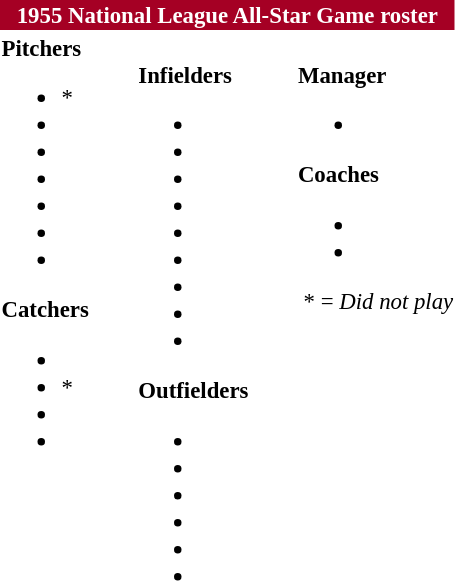<table class="toccolours" style="font-size: 95%;">
<tr>
<th colspan=10 style="background:#a50024; color:#fff; text-align:center;">1955 National League All-Star Game roster</th>
</tr>
<tr>
<td valign="top"><strong>Pitchers</strong><br><ul><li> *</li><li></li><li></li><li></li><li></li><li></li><li></li></ul><strong>Catchers</strong><ul><li></li><li> *</li><li></li><li></li></ul></td>
<td style="width:25px;"></td>
<td valign="top"><br><strong>Infielders</strong><ul><li></li><li></li><li></li><li></li><li></li><li></li><li></li><li></li><li></li></ul><strong>Outfielders</strong><ul><li></li><li></li><li></li><li></li><li></li><li></li></ul></td>
<td style="width:25px;"></td>
<td valign="top"><br><strong>Manager</strong><ul><li></li></ul><strong>Coaches</strong><ul><li></li><li></li></ul> * = <em>Did not play</em></td>
</tr>
</table>
